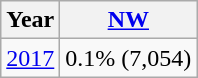<table class="wikitable">
<tr>
<th>Year</th>
<th><a href='#'>NW</a></th>
</tr>
<tr>
<td><a href='#'>2017</a></td>
<td>0.1% (7,054)</td>
</tr>
</table>
